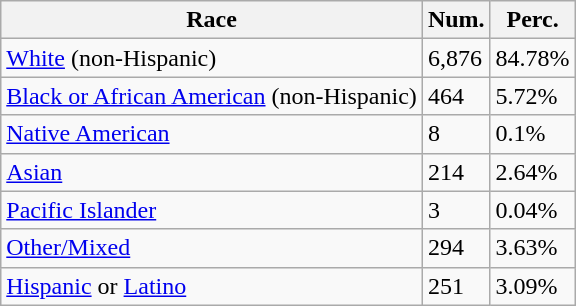<table class="wikitable">
<tr>
<th>Race</th>
<th>Num.</th>
<th>Perc.</th>
</tr>
<tr>
<td><a href='#'>White</a> (non-Hispanic)</td>
<td>6,876</td>
<td>84.78%</td>
</tr>
<tr>
<td><a href='#'>Black or African American</a> (non-Hispanic)</td>
<td>464</td>
<td>5.72%</td>
</tr>
<tr>
<td><a href='#'>Native American</a></td>
<td>8</td>
<td>0.1%</td>
</tr>
<tr>
<td><a href='#'>Asian</a></td>
<td>214</td>
<td>2.64%</td>
</tr>
<tr>
<td><a href='#'>Pacific Islander</a></td>
<td>3</td>
<td>0.04%</td>
</tr>
<tr>
<td><a href='#'>Other/Mixed</a></td>
<td>294</td>
<td>3.63%</td>
</tr>
<tr>
<td><a href='#'>Hispanic</a> or <a href='#'>Latino</a></td>
<td>251</td>
<td>3.09%</td>
</tr>
</table>
